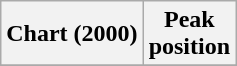<table class="wikitable sortable plainrowheaders" style="text-align:center">
<tr>
<th scope="col">Chart (2000)</th>
<th scope="col">Peak<br> position</th>
</tr>
<tr>
</tr>
</table>
